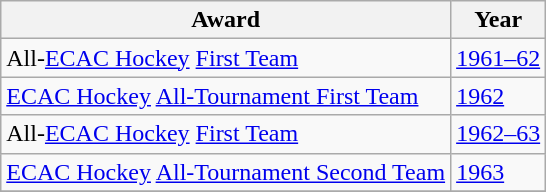<table class="wikitable">
<tr>
<th>Award</th>
<th>Year</th>
</tr>
<tr>
<td>All-<a href='#'>ECAC Hockey</a> <a href='#'>First Team</a></td>
<td><a href='#'>1961–62</a></td>
</tr>
<tr>
<td><a href='#'>ECAC Hockey</a> <a href='#'>All-Tournament First Team</a></td>
<td><a href='#'>1962</a></td>
</tr>
<tr>
<td>All-<a href='#'>ECAC Hockey</a> <a href='#'>First Team</a></td>
<td><a href='#'>1962–63</a></td>
</tr>
<tr>
<td><a href='#'>ECAC Hockey</a> <a href='#'>All-Tournament Second Team</a></td>
<td><a href='#'>1963</a></td>
</tr>
<tr>
</tr>
</table>
